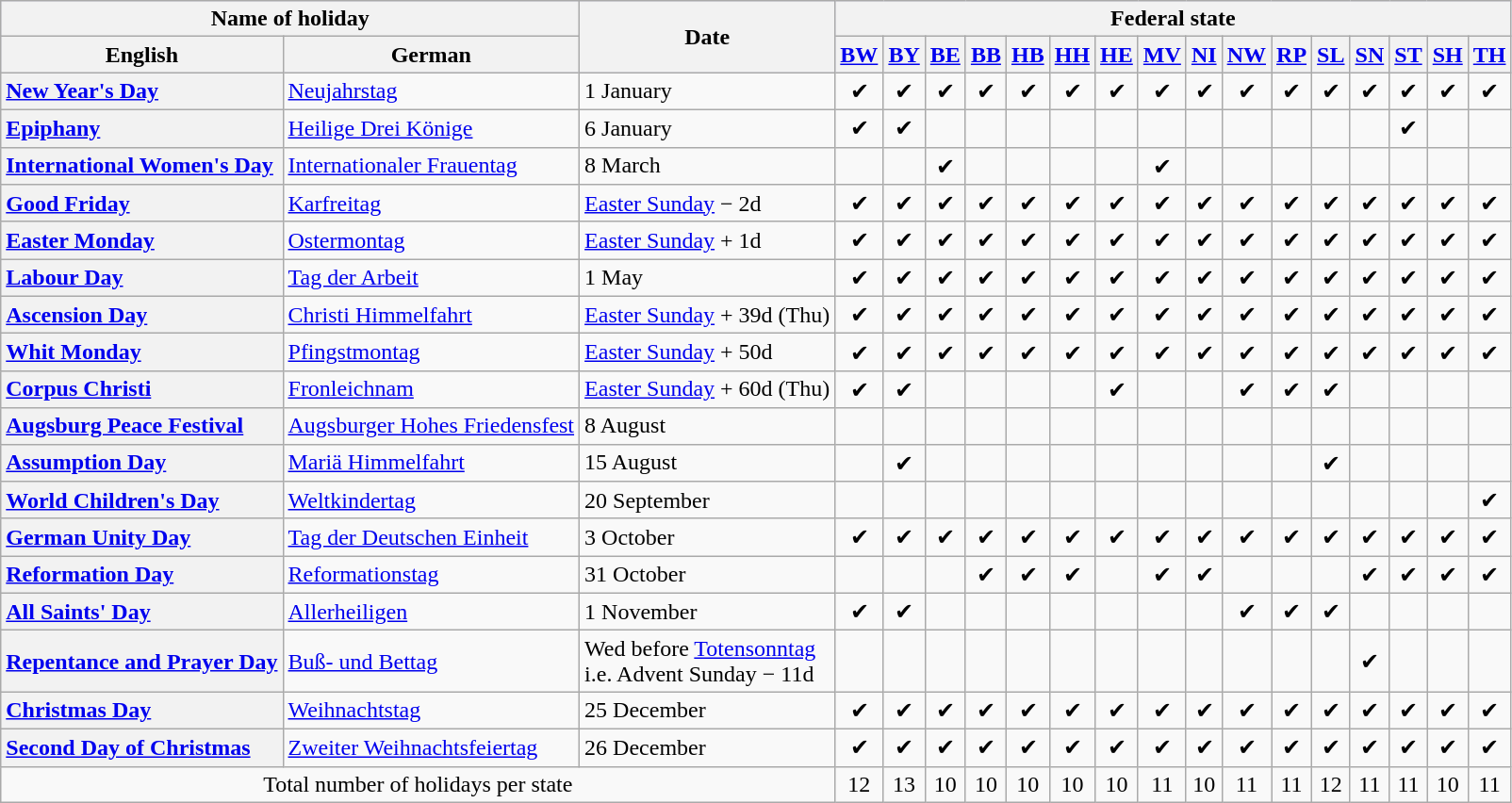<table class=wikitable style="text-align:center; vertical-align:top">
<tr style="background:#DDF">
<th colspan=2>Name of holiday</th>
<th rowspan=2>Date</th>
<th colspan=16>Federal state</th>
</tr>
<tr style="background:#DDF">
<th>English</th>
<th>German</th>
<th> <a href='#'>BW</a></th>
<th> <a href='#'>BY</a></th>
<th> <a href='#'>BE</a></th>
<th> <a href='#'>BB</a></th>
<th> <a href='#'>HB</a></th>
<th> <a href='#'>HH</a></th>
<th> <a href='#'>HE</a></th>
<th> <a href='#'>MV</a></th>
<th> <a href='#'>NI</a></th>
<th> <a href='#'>NW</a></th>
<th> <a href='#'>RP</a></th>
<th> <a href='#'>SL</a></th>
<th> <a href='#'>SN</a></th>
<th> <a href='#'>ST</a></th>
<th> <a href='#'>SH</a></th>
<th> <a href='#'>TH</a></th>
</tr>
<tr -->
<th style="text-align:left"><a href='#'>New Year's Day</a></th>
<td style="text-align:left"><a href='#'><span>Neujahrstag</span></a></td>
<td style="text-align:left">1 January</td>
<td>✔</td>
<td>✔</td>
<td>✔</td>
<td>✔</td>
<td>✔</td>
<td>✔</td>
<td>✔</td>
<td>✔</td>
<td>✔</td>
<td>✔</td>
<td>✔</td>
<td>✔</td>
<td>✔</td>
<td>✔</td>
<td>✔</td>
<td>✔</td>
</tr>
<tr -->
<th style="text-align:left"><a href='#'>Epiphany</a></th>
<td style="text-align:left;white-space:nowrap"><a href='#'><span>Heilige Drei Könige</span></a></td>
<td style="text-align:left">6 January</td>
<td>✔</td>
<td>✔</td>
<td></td>
<td></td>
<td></td>
<td></td>
<td></td>
<td></td>
<td></td>
<td></td>
<td></td>
<td></td>
<td></td>
<td>✔</td>
<td></td>
<td></td>
</tr>
<tr -->
<th style="text-align:left"><a href='#'>International Women's Day</a></th>
<td style="text-align:left"><a href='#'><span>Internationaler Frauentag</span></a></td>
<td style="text-align:left">8 March</td>
<td></td>
<td></td>
<td>✔</td>
<td></td>
<td></td>
<td></td>
<td></td>
<td>✔</td>
<td></td>
<td></td>
<td></td>
<td></td>
<td></td>
<td></td>
<td></td>
<td></td>
</tr>
<tr>
<th style="text-align:left"><a href='#'>Good Friday</a></th>
<td style="text-align:left"><a href='#'><span>Karfreitag</span></a></td>
<td style="text-align:left"><a href='#'>Easter Sunday</a> − 2d</td>
<td>✔</td>
<td>✔</td>
<td>✔</td>
<td>✔</td>
<td>✔</td>
<td>✔</td>
<td>✔</td>
<td>✔</td>
<td>✔</td>
<td>✔</td>
<td>✔</td>
<td>✔</td>
<td>✔</td>
<td>✔</td>
<td>✔</td>
<td>✔</td>
</tr>
<tr>
<th style="text-align:left"><a href='#'>Easter Monday</a></th>
<td style="text-align:left"><a href='#'><span>Ostermontag</span></a></td>
<td style="text-align:left"><a href='#'>Easter Sunday</a> + 1d</td>
<td>✔</td>
<td>✔</td>
<td>✔</td>
<td>✔</td>
<td>✔</td>
<td>✔</td>
<td>✔</td>
<td>✔</td>
<td>✔</td>
<td>✔</td>
<td>✔</td>
<td>✔</td>
<td>✔</td>
<td>✔</td>
<td>✔</td>
<td>✔</td>
</tr>
<tr>
<th style="text-align:left"><a href='#'>Labour Day</a></th>
<td style="text-align:left"><a href='#'><span>Tag der Arbeit</span></a></td>
<td style="text-align:left">1 May</td>
<td>✔</td>
<td>✔</td>
<td>✔</td>
<td>✔</td>
<td>✔</td>
<td>✔</td>
<td>✔</td>
<td>✔</td>
<td>✔</td>
<td>✔</td>
<td>✔</td>
<td>✔</td>
<td>✔</td>
<td>✔</td>
<td>✔</td>
<td>✔</td>
</tr>
<tr>
<th style="text-align:left"><a href='#'>Ascension Day</a></th>
<td style="text-align:left"><a href='#'><span>Christi Himmelfahrt</span></a></td>
<td style="text-align:left; white-space:nowrap"><a href='#'>Easter Sunday</a> + 39d (Thu)</td>
<td>✔</td>
<td>✔</td>
<td>✔</td>
<td>✔</td>
<td>✔</td>
<td>✔</td>
<td>✔</td>
<td>✔</td>
<td>✔</td>
<td>✔</td>
<td>✔</td>
<td>✔</td>
<td>✔</td>
<td>✔</td>
<td>✔</td>
<td>✔</td>
</tr>
<tr>
<th style="text-align:left"><a href='#'>Whit Monday</a></th>
<td style="text-align:left"><a href='#'><span>Pfingstmontag</span></a></td>
<td style="text-align:left"><a href='#'>Easter Sunday</a> + 50d</td>
<td>✔</td>
<td>✔</td>
<td>✔</td>
<td>✔</td>
<td>✔</td>
<td>✔</td>
<td>✔</td>
<td>✔</td>
<td>✔</td>
<td>✔</td>
<td>✔</td>
<td>✔</td>
<td>✔</td>
<td>✔</td>
<td>✔</td>
<td>✔</td>
</tr>
<tr>
<th style="text-align:left"><a href='#'>Corpus Christi</a></th>
<td style="text-align:left"><a href='#'><span>Fronleichnam</span></a></td>
<td style="text-align:left"><a href='#'>Easter Sunday</a> + 60d (Thu)</td>
<td>✔</td>
<td>✔</td>
<td></td>
<td></td>
<td></td>
<td></td>
<td>✔</td>
<td></td>
<td></td>
<td>✔</td>
<td>✔</td>
<td>✔</td>
<td></td>
<td></td>
<td></td>
<td></td>
</tr>
<tr>
<th style="text-align:left"><a href='#'>Augsburg Peace Festival</a></th>
<td style="text-align:left"><a href='#'><span>Augsburger Hohes Friedensfest</span></a></td>
<td style="text-align:left">8 August</td>
<td></td>
<td></td>
<td></td>
<td></td>
<td></td>
<td></td>
<td></td>
<td></td>
<td></td>
<td></td>
<td></td>
<td></td>
<td></td>
<td></td>
<td></td>
<td></td>
</tr>
<tr>
<th style="text-align:left"><a href='#'>Assumption Day</a></th>
<td style="text-align:left"><a href='#'><span>Mariä Himmelfahrt</span></a></td>
<td style="text-align:left">15 August</td>
<td></td>
<td>✔</td>
<td></td>
<td></td>
<td></td>
<td></td>
<td></td>
<td></td>
<td></td>
<td></td>
<td></td>
<td>✔</td>
<td></td>
<td></td>
<td></td>
<td></td>
</tr>
<tr>
<th style="text-align:left; white-space:nowrap"><a href='#'>World Children's Day</a></th>
<td style="text-align:left"><a href='#'><span>Weltkindertag</span></a></td>
<td style="text-align:left">20 September</td>
<td></td>
<td></td>
<td></td>
<td></td>
<td></td>
<td></td>
<td></td>
<td></td>
<td></td>
<td></td>
<td></td>
<td></td>
<td></td>
<td></td>
<td></td>
<td>✔</td>
</tr>
<tr>
<th style="text-align:left; white-space:nowrap"><a href='#'>German Unity Day</a></th>
<td style="text-align:left"><a href='#'><span>Tag der Deutschen Einheit</span></a></td>
<td style="text-align:left">3 October</td>
<td>✔</td>
<td>✔</td>
<td>✔</td>
<td>✔</td>
<td>✔</td>
<td>✔</td>
<td>✔</td>
<td>✔</td>
<td>✔</td>
<td>✔</td>
<td>✔</td>
<td>✔</td>
<td>✔</td>
<td>✔</td>
<td>✔</td>
<td>✔</td>
</tr>
<tr>
<th style="text-align:left"><a href='#'>Reformation Day</a></th>
<td style="text-align:left"><a href='#'><span>Reformationstag</span></a></td>
<td style="text-align:left">31 October</td>
<td></td>
<td></td>
<td></td>
<td>✔</td>
<td>✔</td>
<td>✔</td>
<td></td>
<td>✔</td>
<td>✔</td>
<td></td>
<td></td>
<td></td>
<td>✔</td>
<td>✔</td>
<td>✔</td>
<td>✔</td>
</tr>
<tr>
<th style="text-align:left"><a href='#'>All Saints' Day</a></th>
<td style="text-align:left"><a href='#'><span>Allerheiligen</span></a></td>
<td style="text-align:left">1 November</td>
<td>✔</td>
<td>✔</td>
<td></td>
<td></td>
<td></td>
<td></td>
<td></td>
<td></td>
<td></td>
<td>✔</td>
<td>✔</td>
<td>✔</td>
<td></td>
<td></td>
<td></td>
<td></td>
</tr>
<tr -->
<th style="text-align:left"><a href='#'>Repentance and Prayer Day</a></th>
<td style="text-align:left"><a href='#'><span>Buß- und Bettag</span></a></td>
<td style="text-align:left">Wed before <a href='#'>Totensonntag</a><br>i.e. Advent Sunday − 11d</td>
<td></td>
<td></td>
<td></td>
<td></td>
<td></td>
<td></td>
<td></td>
<td></td>
<td></td>
<td></td>
<td></td>
<td></td>
<td>✔</td>
<td></td>
<td></td>
<td></td>
</tr>
<tr -->
<th style="text-align:left"><a href='#'>Christmas Day</a></th>
<td style="text-align:left"><a href='#'><span>Weihnachtstag</span></a></td>
<td style="text-align:left">25 December</td>
<td>✔</td>
<td>✔</td>
<td>✔</td>
<td>✔</td>
<td>✔</td>
<td>✔</td>
<td>✔</td>
<td>✔</td>
<td>✔</td>
<td>✔</td>
<td>✔</td>
<td>✔</td>
<td>✔</td>
<td>✔</td>
<td>✔</td>
<td>✔</td>
</tr>
<tr -->
<th style="text-align:left"><a href='#'>Second Day of Christmas</a></th>
<td style="text-align:left"><a href='#'><span>Zweiter Weihnachtsfeiertag</span></a></td>
<td style="text-align:left">26 December</td>
<td>✔</td>
<td>✔</td>
<td>✔</td>
<td>✔</td>
<td>✔</td>
<td>✔</td>
<td>✔</td>
<td>✔</td>
<td>✔</td>
<td>✔</td>
<td>✔</td>
<td>✔</td>
<td>✔</td>
<td>✔</td>
<td>✔</td>
<td>✔</td>
</tr>
<tr -->
<td colspan="3">Total number of holidays per state</td>
<td>12</td>
<td>13</td>
<td>10</td>
<td>10</td>
<td>10</td>
<td>10</td>
<td>10</td>
<td>11</td>
<td>10</td>
<td>11</td>
<td>11</td>
<td>12</td>
<td>11</td>
<td>11</td>
<td>10</td>
<td>11</td>
</tr>
</table>
